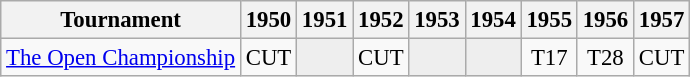<table class="wikitable" style="font-size:95%;text-align:center;">
<tr>
<th>Tournament</th>
<th>1950</th>
<th>1951</th>
<th>1952</th>
<th>1953</th>
<th>1954</th>
<th>1955</th>
<th>1956</th>
<th>1957</th>
</tr>
<tr>
<td align=left><a href='#'>The Open Championship</a></td>
<td>CUT</td>
<td style="background:#eeeeee;"></td>
<td>CUT</td>
<td style="background:#eeeeee;"></td>
<td style="background:#eeeeee;"></td>
<td>T17</td>
<td>T28</td>
<td>CUT</td>
</tr>
</table>
